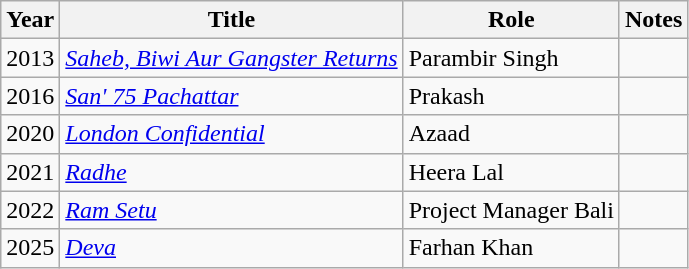<table class="wikitable">
<tr>
<th>Year</th>
<th>Title</th>
<th>Role</th>
<th>Notes</th>
</tr>
<tr>
<td>2013</td>
<td><em><a href='#'>Saheb, Biwi Aur Gangster Returns</a></em></td>
<td>Parambir Singh</td>
<td></td>
</tr>
<tr>
<td>2016</td>
<td><em><a href='#'>San' 75 Pachattar</a></em></td>
<td>Prakash</td>
<td></td>
</tr>
<tr>
<td>2020</td>
<td><em><a href='#'>London Confidential</a></em></td>
<td>Azaad</td>
<td></td>
</tr>
<tr>
<td>2021</td>
<td><em><a href='#'>Radhe</a></em></td>
<td>Heera Lal</td>
<td></td>
</tr>
<tr>
<td>2022</td>
<td><em><a href='#'>Ram Setu</a></em></td>
<td>Project Manager Bali</td>
<td></td>
</tr>
<tr>
<td>2025</td>
<td><em><a href='#'>Deva</a></em></td>
<td>Farhan Khan</td>
<td></td>
</tr>
</table>
